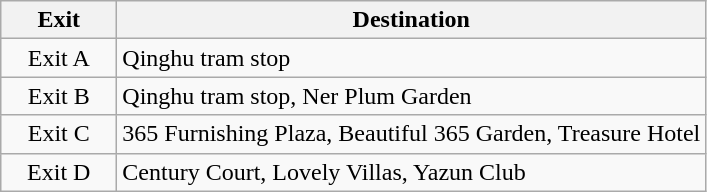<table class="wikitable">
<tr>
<th style="width:70px">Exit</th>
<th>Destination</th>
</tr>
<tr>
<td align="center">Exit A</td>
<td>Qinghu tram stop</td>
</tr>
<tr>
<td align="center">Exit B</td>
<td>Qinghu tram stop, Ner Plum Garden</td>
</tr>
<tr>
<td align="center">Exit C</td>
<td>365 Furnishing Plaza, Beautiful 365 Garden, Treasure Hotel</td>
</tr>
<tr>
<td align="center">Exit D</td>
<td>Century Court, Lovely Villas, Yazun Club</td>
</tr>
</table>
